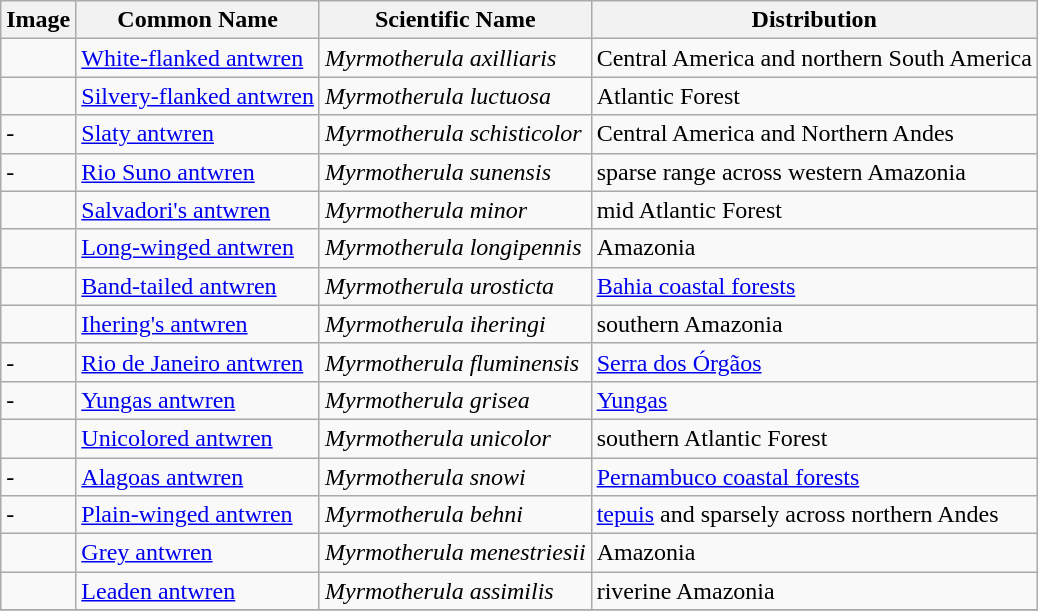<table class="wikitable">
<tr>
<th>Image</th>
<th>Common Name</th>
<th>Scientific Name</th>
<th>Distribution</th>
</tr>
<tr>
<td></td>
<td><a href='#'>White-flanked antwren</a></td>
<td><em>Myrmotherula axilliaris</em></td>
<td>Central America and northern South America</td>
</tr>
<tr>
<td></td>
<td><a href='#'>Silvery-flanked antwren</a></td>
<td><em>Myrmotherula luctuosa</em></td>
<td>Atlantic Forest</td>
</tr>
<tr>
<td>-</td>
<td><a href='#'>Slaty antwren</a></td>
<td><em>Myrmotherula schisticolor</em></td>
<td>Central America and Northern Andes</td>
</tr>
<tr>
<td>-</td>
<td><a href='#'>Rio Suno antwren</a></td>
<td><em>Myrmotherula sunensis</em></td>
<td>sparse range across western Amazonia</td>
</tr>
<tr>
<td></td>
<td><a href='#'>Salvadori's antwren</a></td>
<td><em>Myrmotherula minor</em></td>
<td>mid Atlantic Forest</td>
</tr>
<tr>
<td></td>
<td><a href='#'>Long-winged antwren</a></td>
<td><em>Myrmotherula longipennis</em></td>
<td>Amazonia</td>
</tr>
<tr>
<td></td>
<td><a href='#'>Band-tailed antwren</a></td>
<td><em>Myrmotherula urosticta</em></td>
<td><a href='#'>Bahia coastal forests</a></td>
</tr>
<tr>
<td></td>
<td><a href='#'>Ihering's antwren</a></td>
<td><em>Myrmotherula iheringi</em></td>
<td>southern Amazonia</td>
</tr>
<tr>
<td>-</td>
<td><a href='#'>Rio de Janeiro antwren</a></td>
<td><em>Myrmotherula fluminensis</em></td>
<td><a href='#'>Serra dos Órgãos</a></td>
</tr>
<tr>
<td>-</td>
<td><a href='#'>Yungas antwren</a></td>
<td><em>Myrmotherula grisea</em></td>
<td><a href='#'>Yungas</a></td>
</tr>
<tr>
<td></td>
<td><a href='#'>Unicolored antwren</a></td>
<td><em>Myrmotherula unicolor</em></td>
<td>southern Atlantic Forest</td>
</tr>
<tr>
<td>-</td>
<td><a href='#'>Alagoas antwren</a></td>
<td><em>Myrmotherula snowi</em></td>
<td><a href='#'>Pernambuco coastal forests</a></td>
</tr>
<tr>
<td>-</td>
<td><a href='#'>Plain-winged antwren</a></td>
<td><em>Myrmotherula behni</em></td>
<td><a href='#'>tepuis</a> and sparsely across northern Andes</td>
</tr>
<tr>
<td></td>
<td><a href='#'>Grey antwren</a></td>
<td><em>Myrmotherula menestriesii</em></td>
<td>Amazonia</td>
</tr>
<tr>
<td></td>
<td><a href='#'>Leaden antwren</a></td>
<td><em>Myrmotherula assimilis</em></td>
<td>riverine Amazonia</td>
</tr>
<tr>
</tr>
</table>
